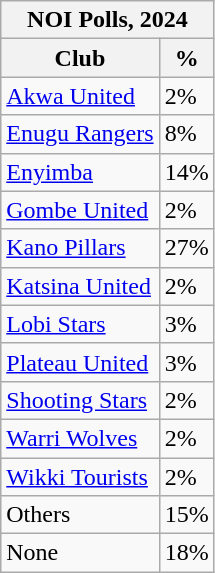<table class="wikitable sortable">
<tr>
<th colspan="2">NOI Polls, 2024</th>
</tr>
<tr>
<th>Club</th>
<th>%</th>
</tr>
<tr>
<td><a href='#'>Akwa United</a></td>
<td>2%</td>
</tr>
<tr>
<td><a href='#'>Enugu Rangers</a></td>
<td>8%</td>
</tr>
<tr>
<td><a href='#'>Enyimba</a></td>
<td>14%</td>
</tr>
<tr>
<td><a href='#'>Gombe United</a></td>
<td>2%</td>
</tr>
<tr>
<td><a href='#'>Kano Pillars</a></td>
<td>27%</td>
</tr>
<tr>
<td><a href='#'>Katsina United</a></td>
<td>2%</td>
</tr>
<tr>
<td><a href='#'>Lobi Stars</a></td>
<td>3%</td>
</tr>
<tr>
<td><a href='#'>Plateau United</a></td>
<td>3%</td>
</tr>
<tr>
<td><a href='#'>Shooting Stars</a></td>
<td>2%</td>
</tr>
<tr>
<td><a href='#'>Warri Wolves</a></td>
<td>2%</td>
</tr>
<tr>
<td><a href='#'>Wikki Tourists</a></td>
<td>2%</td>
</tr>
<tr>
<td>Others</td>
<td>15%</td>
</tr>
<tr>
<td>None</td>
<td>18%</td>
</tr>
</table>
